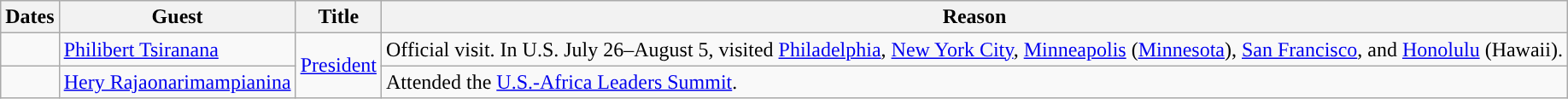<table class="wikitable sortable">
<tr>
<th>Dates</th>
<th>Guest</th>
<th>Title</th>
<th>Reason</th>
</tr>
<tr>
<td></td>
<td><a href='#'>Philibert Tsiranana</a></td>
<td rowspan="2"><a href='#'>President</a></td>
<td>Official visit. In U.S. July 26–August 5, visited <a href='#'>Philadelphia</a>, <a href='#'>New York City</a>, <a href='#'>Minneapolis</a> (<a href='#'>Minnesota</a>), <a href='#'>San Francisco</a>, and <a href='#'>Honolulu</a> (Hawaii).</td>
</tr>
<tr>
<td></td>
<td><a href='#'>Hery Rajaonarimampianina</a></td>
<td>Attended the <a href='#'>U.S.-Africa Leaders Summit</a>.</td>
</tr>
</table>
